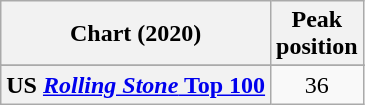<table class="wikitable sortable plainrowheaders" style="text-align:center">
<tr>
<th>Chart (2020)</th>
<th>Peak<br>position</th>
</tr>
<tr>
</tr>
<tr>
</tr>
<tr>
</tr>
<tr>
<th scope="row">US <a href='#'><em>Rolling Stone</em> Top 100</a></th>
<td>36</td>
</tr>
</table>
